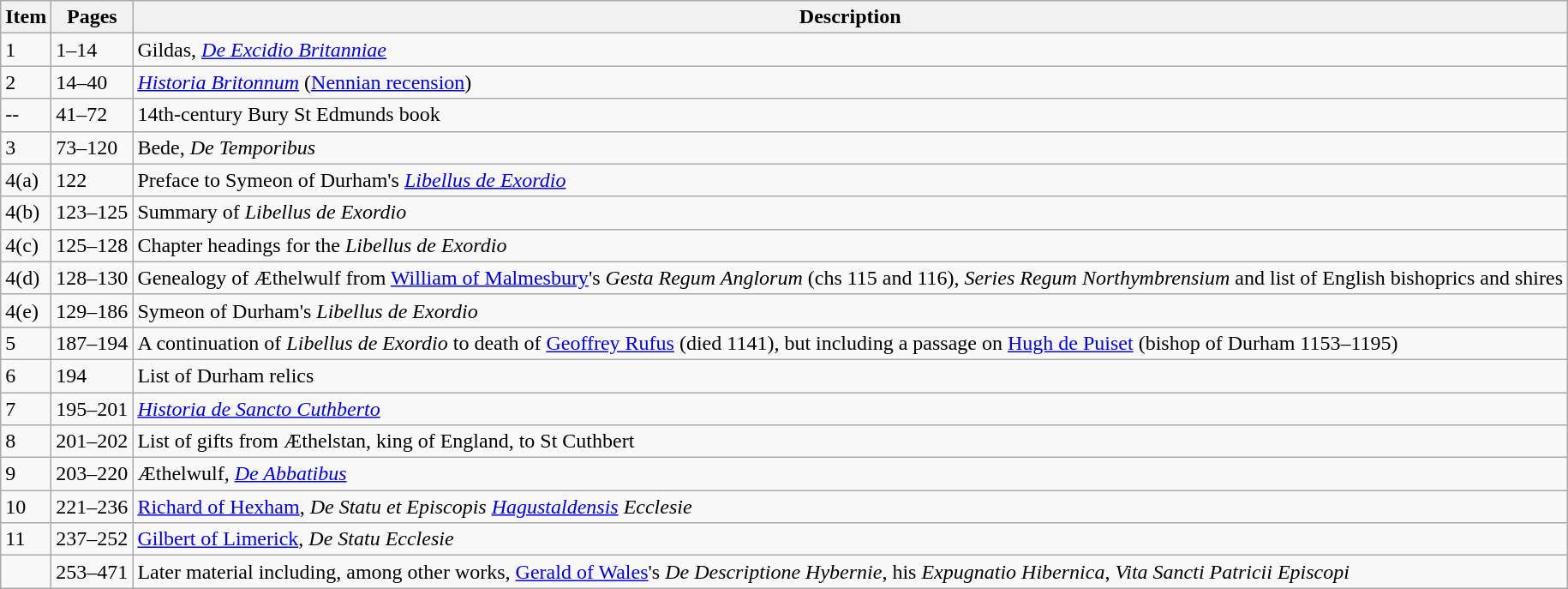<table class="wikitable">
<tr>
<th>Item</th>
<th>Pages</th>
<th>Description</th>
</tr>
<tr>
<td>1</td>
<td>1–14</td>
<td>Gildas, <em><a href='#'>De Excidio Britanniae</a></em></td>
</tr>
<tr>
<td>2</td>
<td>14–40</td>
<td><em><a href='#'>Historia Britonnum</a></em> (<a href='#'>Nennian recension</a>)</td>
</tr>
<tr>
<td>--</td>
<td>41–72</td>
<td>14th-century Bury St Edmunds book</td>
</tr>
<tr>
<td>3</td>
<td>73–120</td>
<td>Bede, <em>De Temporibus</em></td>
</tr>
<tr>
<td>4(a)</td>
<td>122</td>
<td>Preface to Symeon of Durham's <em><a href='#'>Libellus de Exordio</a></em></td>
</tr>
<tr>
<td>4(b)</td>
<td>123–125</td>
<td>Summary of <em>Libellus de Exordio</em></td>
</tr>
<tr>
<td>4(c)</td>
<td>125–128</td>
<td>Chapter headings for the  <em>Libellus de Exordio</em></td>
</tr>
<tr>
<td>4(d)</td>
<td>128–130</td>
<td>Genealogy of Æthelwulf from <a href='#'>William of Malmesbury</a>'s <em>Gesta Regum Anglorum</em> (chs 115 and 116), <em>Series Regum Northymbrensium</em> and list of English bishoprics and shires</td>
</tr>
<tr>
<td>4(e)</td>
<td>129–186</td>
<td>Symeon of Durham's <em>Libellus de Exordio</em></td>
</tr>
<tr>
<td>5</td>
<td>187–194</td>
<td>A continuation of  <em>Libellus de Exordio</em>  to death of <a href='#'>Geoffrey Rufus</a> (died 1141), but including a passage on <a href='#'>Hugh de Puiset</a> (bishop of Durham 1153–1195)</td>
</tr>
<tr>
<td>6</td>
<td>194</td>
<td>List of Durham relics</td>
</tr>
<tr>
<td>7</td>
<td>195–201</td>
<td><em><a href='#'>Historia de Sancto Cuthberto</a></em></td>
</tr>
<tr>
<td>8</td>
<td>201–202</td>
<td>List of gifts from Æthelstan, king of England, to St Cuthbert</td>
</tr>
<tr>
<td>9</td>
<td>203–220</td>
<td>Æthelwulf, <em><a href='#'>De Abbatibus</a></em></td>
</tr>
<tr>
<td>10</td>
<td>221–236</td>
<td><a href='#'>Richard of Hexham</a>, <em>De Statu et Episcopis <a href='#'>Hagustaldensis</a> Ecclesie</em></td>
</tr>
<tr>
<td>11</td>
<td>237–252</td>
<td><a href='#'>Gilbert of Limerick</a>, <em>De Statu Ecclesie</em></td>
</tr>
<tr>
<td></td>
<td>253–471</td>
<td>Later material including, among other works, <a href='#'>Gerald of Wales</a>'s <em>De Descriptione Hybernie</em>, his <em>Expugnatio Hibernica</em>, <em>Vita Sancti Patricii Episcopi</em></td>
</tr>
</table>
